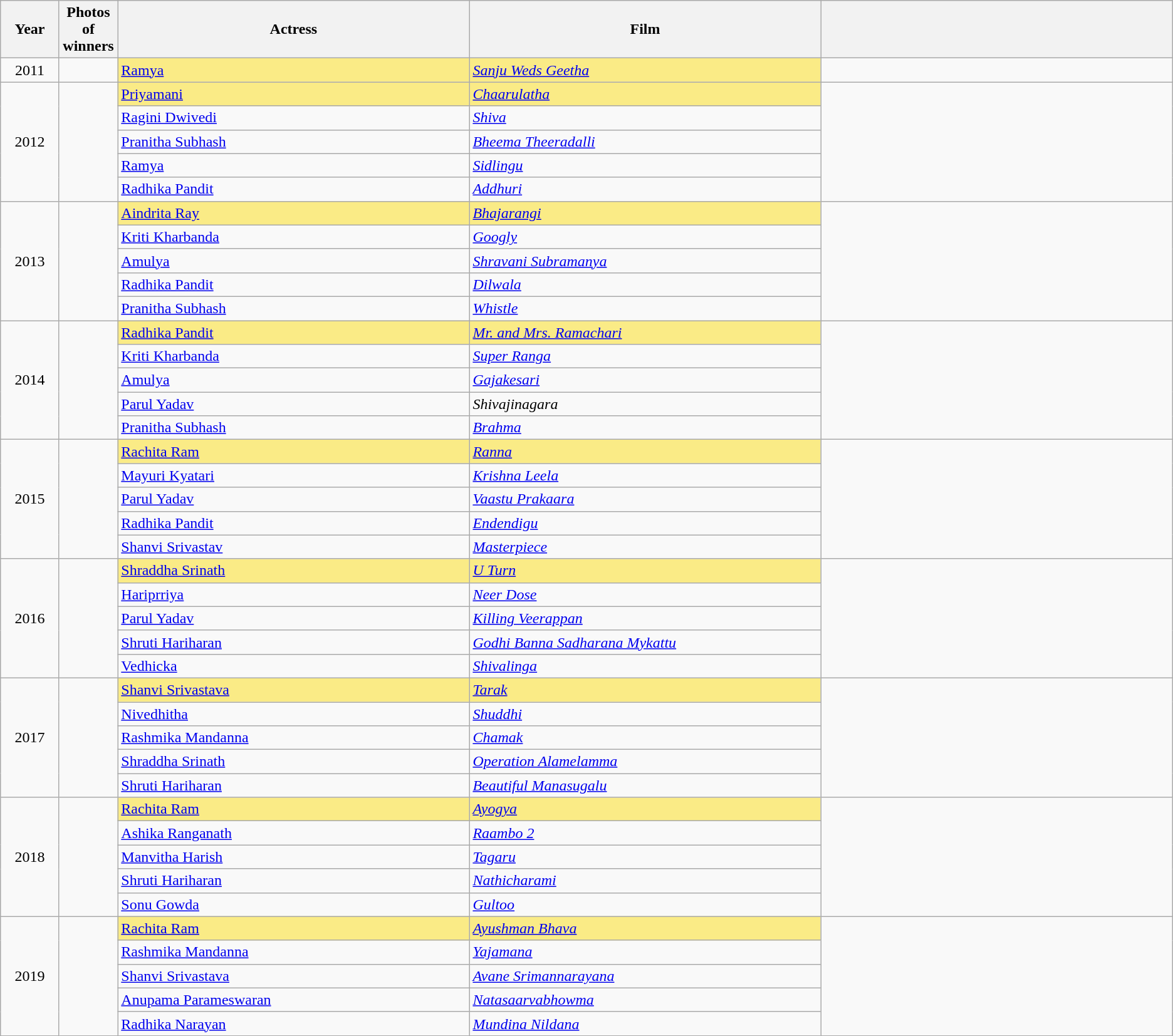<table class="wikitable sortable">
<tr>
<th style="width:5%;text-align:center;">Year</th>
<th style="width:5%;text-align:center;">Photos of winners</th>
<th style="width:30%;text-align:center;">Actress</th>
<th style="width:30%;text-align:center;">Film</th>
<th class="unsortable"></th>
</tr>
<tr>
<td style="text-align:center">2011 </td>
<td></td>
<td style="background:#FAEB86;"><a href='#'>Ramya</a> </td>
<td style="background:#FAEB86;"><em><a href='#'>Sanju Weds Geetha</a></em></td>
<td style="text-align:center"></td>
</tr>
<tr>
<td rowspan=5 style="text-align:center">2012 </td>
<td rowspan=5 style="text-align:center"></td>
<td style="background:#FAEB86;"><a href='#'>Priyamani</a> </td>
<td style="background:#FAEB86;"><em><a href='#'>Chaarulatha</a></em></td>
<td rowspan=5 style="text-align:center"></td>
</tr>
<tr>
<td><a href='#'>Ragini Dwivedi</a></td>
<td><em><a href='#'>Shiva</a></em></td>
</tr>
<tr>
<td><a href='#'>Pranitha Subhash</a></td>
<td><em><a href='#'>Bheema Theeradalli</a></em></td>
</tr>
<tr>
<td><a href='#'>Ramya</a></td>
<td><em><a href='#'>Sidlingu</a></em></td>
</tr>
<tr>
<td><a href='#'>Radhika Pandit</a></td>
<td><em><a href='#'>Addhuri</a></em></td>
</tr>
<tr>
<td rowspan=5 style="text-align:center">2013 </td>
<td rowspan=5 style="text-align:center"></td>
<td style="background:#FAEB86;"><a href='#'>Aindrita Ray</a> </td>
<td style="background:#FAEB86;"><em><a href='#'>Bhajarangi</a></em></td>
<td rowspan=5 style="text-align:center"></td>
</tr>
<tr>
<td><a href='#'>Kriti Kharbanda</a></td>
<td><em><a href='#'>Googly</a></em></td>
</tr>
<tr>
<td><a href='#'>Amulya</a></td>
<td><em><a href='#'>Shravani Subramanya</a></em></td>
</tr>
<tr>
<td><a href='#'>Radhika Pandit</a></td>
<td><em><a href='#'>Dilwala</a></em></td>
</tr>
<tr>
<td><a href='#'>Pranitha Subhash</a></td>
<td><em><a href='#'>Whistle</a></em></td>
</tr>
<tr>
<td rowspan=5 style="text-align:center">2014 </td>
<td rowspan=5 style="text-align:center"></td>
<td style="background:#FAEB86;"><a href='#'>Radhika Pandit</a> </td>
<td style="background:#FAEB86;"><em><a href='#'>Mr. and Mrs. Ramachari</a></em></td>
<td rowspan=5 style="text-align:center"></td>
</tr>
<tr>
<td><a href='#'>Kriti Kharbanda</a></td>
<td><em><a href='#'>Super Ranga</a></em></td>
</tr>
<tr>
<td><a href='#'>Amulya</a></td>
<td><em><a href='#'>Gajakesari</a></em></td>
</tr>
<tr>
<td><a href='#'>Parul Yadav</a></td>
<td><em>Shivajinagara</em></td>
</tr>
<tr>
<td><a href='#'>Pranitha Subhash</a></td>
<td><em><a href='#'>Brahma</a></em></td>
</tr>
<tr>
<td rowspan=5 style="text-align:center">2015 </td>
<td rowspan=5 style="text-align:center"></td>
<td style="background:#FAEB86;"><a href='#'>Rachita Ram</a></td>
<td style="background:#FAEB86;"><em><a href='#'>Ranna</a></em></td>
<td rowspan=5 style="text-align:center"></td>
</tr>
<tr>
<td><a href='#'>Mayuri Kyatari</a></td>
<td><em><a href='#'>Krishna Leela</a></em></td>
</tr>
<tr>
<td><a href='#'>Parul Yadav</a></td>
<td><em><a href='#'>Vaastu Prakaara</a></em></td>
</tr>
<tr>
<td><a href='#'>Radhika Pandit</a></td>
<td><em><a href='#'>Endendigu</a></em></td>
</tr>
<tr>
<td><a href='#'>Shanvi Srivastav</a></td>
<td><em><a href='#'>Masterpiece</a></em></td>
</tr>
<tr>
<td rowspan=5 style="text-align:center">2016 </td>
<td rowspan=5 style="text-align:center"></td>
<td style="background:#FAEB86;"><a href='#'>Shraddha Srinath</a> </td>
<td style="background:#FAEB86;"><em><a href='#'>U Turn</a></em></td>
<td rowspan=5 style="text-align:center"></td>
</tr>
<tr>
<td><a href='#'>Hariprriya</a></td>
<td><em><a href='#'>Neer Dose</a></em></td>
</tr>
<tr>
<td><a href='#'>Parul Yadav</a></td>
<td><em><a href='#'>Killing Veerappan</a></em></td>
</tr>
<tr>
<td><a href='#'>Shruti Hariharan</a></td>
<td><em><a href='#'>Godhi Banna Sadharana Mykattu</a></em></td>
</tr>
<tr>
<td><a href='#'>Vedhicka</a></td>
<td><em><a href='#'>Shivalinga</a></em></td>
</tr>
<tr>
<td rowspan=5 style="text-align:center">2017 </td>
<td rowspan=5 style="text-align:center"></td>
<td style="background:#FAEB86;"><a href='#'>Shanvi Srivastava</a> </td>
<td style="background:#FAEB86;"><em><a href='#'>Tarak</a></em></td>
<td rowspan=5 style="text-align:center"></td>
</tr>
<tr>
<td><a href='#'>Nivedhitha</a></td>
<td><em><a href='#'>Shuddhi</a></em></td>
</tr>
<tr>
<td><a href='#'>Rashmika Mandanna</a></td>
<td><em><a href='#'>Chamak</a></em></td>
</tr>
<tr>
<td><a href='#'>Shraddha Srinath</a></td>
<td><em><a href='#'>Operation Alamelamma</a></em></td>
</tr>
<tr>
<td><a href='#'>Shruti Hariharan</a></td>
<td><em><a href='#'>Beautiful Manasugalu</a></em></td>
</tr>
<tr>
<td rowspan=5 style="text-align:center">2018 </td>
<td rowspan=5 style="text-align:center"></td>
<td style="background:#FAEB86;"><a href='#'>Rachita Ram</a> </td>
<td style="background:#FAEB86;"><em><a href='#'>Ayogya</a></em></td>
<td rowspan=5 style="text-align:center"></td>
</tr>
<tr>
<td><a href='#'>Ashika Ranganath</a></td>
<td><em><a href='#'>Raambo 2</a></em></td>
</tr>
<tr>
<td><a href='#'>Manvitha Harish</a></td>
<td><em><a href='#'>Tagaru</a></em></td>
</tr>
<tr>
<td><a href='#'>Shruti Hariharan</a></td>
<td><em><a href='#'>Nathicharami</a></em></td>
</tr>
<tr>
<td><a href='#'>Sonu Gowda</a></td>
<td><em><a href='#'>Gultoo</a></em></td>
</tr>
<tr>
<td rowspan=5 style="text-align:center">2019 </td>
<td rowspan=5 style="text-align:center"></td>
<td style="background:#FAEB86;"><a href='#'>Rachita Ram</a> </td>
<td style="background:#FAEB86;"><em><a href='#'>Ayushman Bhava</a></em></td>
<td rowspan=5 style="text-align:center"></td>
</tr>
<tr>
<td><a href='#'>Rashmika Mandanna</a></td>
<td><a href='#'><em>Yajamana</em></a></td>
</tr>
<tr>
<td><a href='#'>Shanvi Srivastava</a></td>
<td><em><a href='#'>Avane Srimannarayana</a></em></td>
</tr>
<tr>
<td><a href='#'>Anupama Parameswaran</a></td>
<td><em><a href='#'>Natasaarvabhowma</a></em></td>
</tr>
<tr>
<td><a href='#'>Radhika Narayan</a></td>
<td><em><a href='#'>Mundina Nildana</a></em></td>
</tr>
</table>
